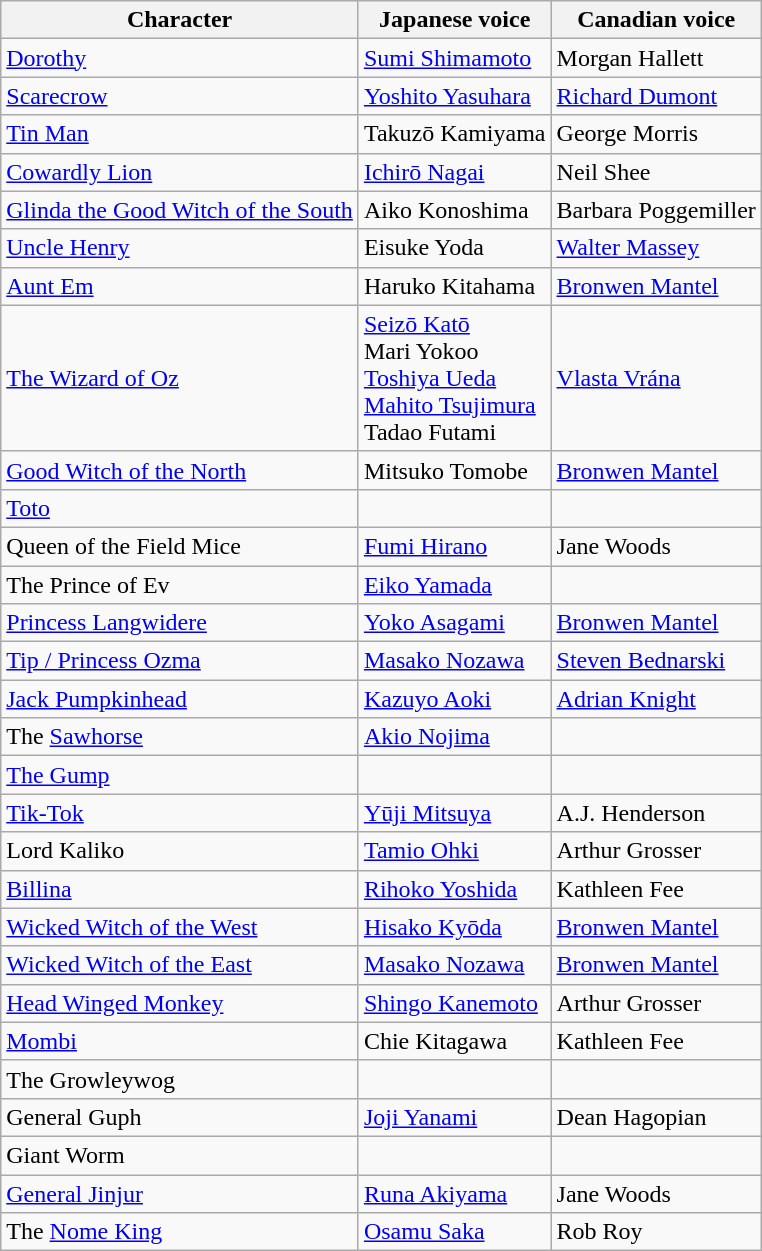<table class="wikitable" style="margin-top:.4em; text-align:left;">
<tr>
<th>Character</th>
<th>Japanese voice</th>
<th>Canadian voice</th>
</tr>
<tr>
<td><a href='#'>Dorothy</a></td>
<td><a href='#'>Sumi Shimamoto</a></td>
<td>Morgan Hallett</td>
</tr>
<tr>
<td><a href='#'>Scarecrow</a></td>
<td><a href='#'>Yoshito Yasuhara</a></td>
<td><a href='#'>Richard Dumont</a></td>
</tr>
<tr>
<td><a href='#'>Tin Man</a></td>
<td>Takuzō Kamiyama</td>
<td>George Morris</td>
</tr>
<tr>
<td><a href='#'>Cowardly Lion</a></td>
<td><a href='#'>Ichirō Nagai</a></td>
<td>Neil Shee</td>
</tr>
<tr>
<td><a href='#'>Glinda the Good Witch of the South</a></td>
<td>Aiko Konoshima</td>
<td>Barbara Poggemiller</td>
</tr>
<tr>
<td><a href='#'>Uncle Henry</a></td>
<td>Eisuke Yoda</td>
<td><a href='#'>Walter Massey</a></td>
</tr>
<tr>
<td><a href='#'>Aunt Em</a></td>
<td>Haruko Kitahama</td>
<td><a href='#'>Bronwen Mantel</a></td>
</tr>
<tr>
<td><a href='#'>The Wizard of Oz</a></td>
<td><a href='#'>Seizō Katō</a><br>Mari Yokoo<br><a href='#'>Toshiya Ueda</a><br><a href='#'>Mahito Tsujimura</a><br>Tadao Futami</td>
<td><a href='#'>Vlasta Vrána</a></td>
</tr>
<tr>
<td><a href='#'>Good Witch of the North</a></td>
<td>Mitsuko Tomobe</td>
<td><a href='#'>Bronwen Mantel</a></td>
</tr>
<tr>
<td><a href='#'>Toto</a></td>
<td> </td>
<td> </td>
</tr>
<tr>
<td>Queen of the Field Mice</td>
<td><a href='#'>Fumi Hirano</a></td>
<td>Jane Woods</td>
</tr>
<tr>
<td>The Prince of Ev</td>
<td><a href='#'>Eiko Yamada</a></td>
<td> </td>
</tr>
<tr>
<td><a href='#'>Princess Langwidere</a></td>
<td><a href='#'>Yoko Asagami</a></td>
<td><a href='#'>Bronwen Mantel</a></td>
</tr>
<tr>
<td><a href='#'>Tip / Princess Ozma</a></td>
<td><a href='#'>Masako Nozawa</a></td>
<td><a href='#'>Steven Bednarski</a></td>
</tr>
<tr>
<td><a href='#'>Jack Pumpkinhead</a></td>
<td><a href='#'>Kazuyo Aoki</a></td>
<td><a href='#'>Adrian Knight</a></td>
</tr>
<tr>
<td>The <a href='#'>Sawhorse</a></td>
<td><a href='#'>Akio Nojima</a></td>
<td> </td>
</tr>
<tr>
<td><a href='#'>The Gump</a></td>
<td> </td>
<td> </td>
</tr>
<tr>
<td><a href='#'>Tik-Tok</a></td>
<td><a href='#'>Yūji Mitsuya</a></td>
<td>A.J. Henderson</td>
</tr>
<tr>
<td>Lord Kaliko</td>
<td><a href='#'>Tamio Ohki</a></td>
<td>Arthur Grosser</td>
</tr>
<tr>
<td><a href='#'>Billina</a></td>
<td><a href='#'>Rihoko Yoshida</a></td>
<td>Kathleen Fee</td>
</tr>
<tr>
<td><a href='#'>Wicked Witch of the West</a></td>
<td><a href='#'>Hisako Kyōda</a></td>
<td><a href='#'>Bronwen Mantel</a></td>
</tr>
<tr>
<td><a href='#'>Wicked Witch of the East</a></td>
<td><a href='#'>Masako Nozawa</a></td>
<td><a href='#'>Bronwen Mantel</a></td>
</tr>
<tr>
<td><a href='#'>Head Winged Monkey</a></td>
<td><a href='#'>Shingo Kanemoto</a></td>
<td>Arthur Grosser</td>
</tr>
<tr>
<td><a href='#'>Mombi</a></td>
<td>Chie Kitagawa</td>
<td>Kathleen Fee</td>
</tr>
<tr>
<td>The Growleywog</td>
<td> </td>
<td> </td>
</tr>
<tr>
<td>General Guph</td>
<td><a href='#'>Joji Yanami</a></td>
<td>Dean Hagopian</td>
</tr>
<tr>
<td>Giant Worm</td>
<td> </td>
<td> </td>
</tr>
<tr>
<td><a href='#'>General Jinjur</a></td>
<td><a href='#'>Runa Akiyama</a></td>
<td>Jane Woods</td>
</tr>
<tr>
<td>The <a href='#'>Nome King</a></td>
<td><a href='#'>Osamu Saka</a></td>
<td>Rob Roy</td>
</tr>
</table>
